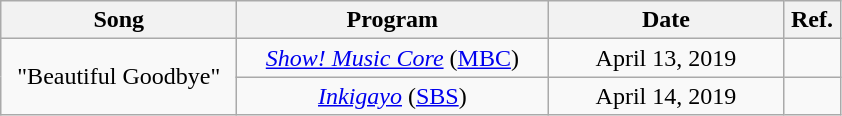<table class="wikitable" style="text-align:center;">
<tr>
<th style="width:150px;">Song</th>
<th style="width:200px;">Program</th>
<th style="width:150px;">Date</th>
<th style="width:30px;">Ref.</th>
</tr>
<tr>
<td rowspan="2">"Beautiful Goodbye"</td>
<td rowspan="1"><em><a href='#'>Show! Music Core</a></em> (<a href='#'>MBC</a>)</td>
<td>April 13, 2019</td>
<td></td>
</tr>
<tr>
<td rowspan="1"><em><a href='#'>Inkigayo</a></em> (<a href='#'>SBS</a>)</td>
<td>April 14, 2019</td>
<td></td>
</tr>
</table>
